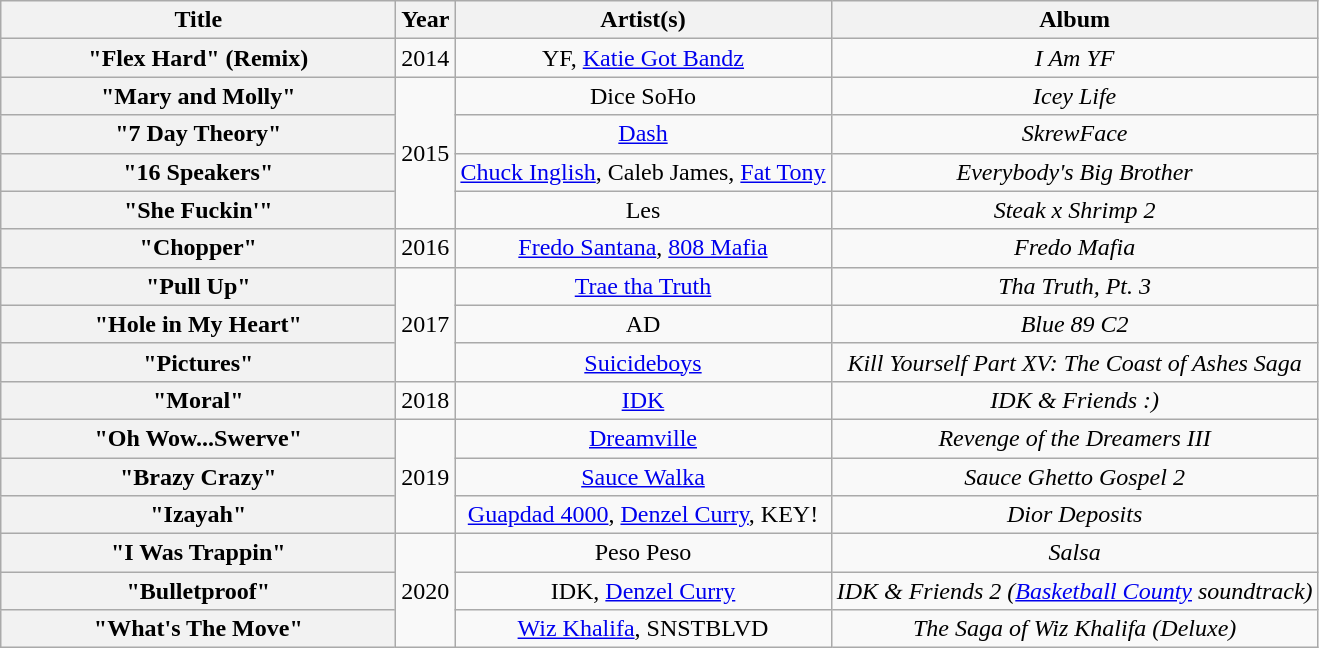<table class="wikitable plainrowheaders" style="text-align:center;">
<tr>
<th scope="col" style="width:16em;">Title</th>
<th scope="col">Year</th>
<th scope="col">Artist(s)</th>
<th scope="col">Album</th>
</tr>
<tr>
<th scope="row">"Flex Hard" (Remix)</th>
<td>2014</td>
<td>YF, <a href='#'>Katie Got Bandz</a></td>
<td><em>I Am YF</em></td>
</tr>
<tr>
<th scope="row">"Mary and Molly"</th>
<td rowspan="4">2015</td>
<td>Dice SoHo</td>
<td><em>Icey Life</em></td>
</tr>
<tr>
<th scope="row">"7 Day Theory"</th>
<td><a href='#'>Dash</a></td>
<td><em>SkrewFace</em></td>
</tr>
<tr>
<th scope="row">"16 Speakers"</th>
<td><a href='#'>Chuck Inglish</a>, Caleb James, <a href='#'>Fat Tony</a></td>
<td><em>Everybody's Big Brother</em></td>
</tr>
<tr>
<th scope="row">"She Fuckin'"</th>
<td>Les</td>
<td><em>Steak x Shrimp 2</em></td>
</tr>
<tr>
<th scope="row">"Chopper"</th>
<td>2016</td>
<td><a href='#'>Fredo Santana</a>, <a href='#'>808 Mafia</a></td>
<td><em>Fredo Mafia</em></td>
</tr>
<tr>
<th scope="row">"Pull Up"</th>
<td rowspan="3">2017</td>
<td><a href='#'>Trae tha Truth</a></td>
<td><em>Tha Truth, Pt. 3</em></td>
</tr>
<tr>
<th scope="row">"Hole in My Heart"</th>
<td>AD</td>
<td><em>Blue 89 C2</em></td>
</tr>
<tr>
<th scope="row">"Pictures"</th>
<td><a href='#'>Suicideboys</a></td>
<td><em>Kill Yourself Part XV: The Coast of Ashes Saga</em></td>
</tr>
<tr>
<th scope="row">"Moral"</th>
<td>2018</td>
<td><a href='#'>IDK</a></td>
<td><em>IDK & Friends :)</em></td>
</tr>
<tr>
<th scope="row">"Oh Wow...Swerve"</th>
<td rowspan="3">2019</td>
<td><a href='#'>Dreamville</a></td>
<td><em>Revenge of the Dreamers III</em></td>
</tr>
<tr>
<th scope="row">"Brazy Crazy"</th>
<td><a href='#'>Sauce Walka</a></td>
<td><em>Sauce Ghetto Gospel 2</em></td>
</tr>
<tr>
<th scope="row">"Izayah"</th>
<td><a href='#'>Guapdad 4000</a>, <a href='#'>Denzel Curry</a>, KEY!</td>
<td><em>Dior Deposits </em></td>
</tr>
<tr>
<th scope="row">"I Was Trappin"</th>
<td rowspan="3">2020</td>
<td>Peso Peso</td>
<td><em>Salsa</em></td>
</tr>
<tr>
<th scope="row">"Bulletproof"</th>
<td>IDK, <a href='#'>Denzel Curry</a></td>
<td><em>IDK & Friends 2 (<a href='#'>Basketball County</a> soundtrack)</em></td>
</tr>
<tr>
<th scope="row">"What's The Move"</th>
<td><a href='#'>Wiz Khalifa</a>, SNSTBLVD</td>
<td><em>The Saga of Wiz Khalifa (Deluxe)</em></td>
</tr>
</table>
